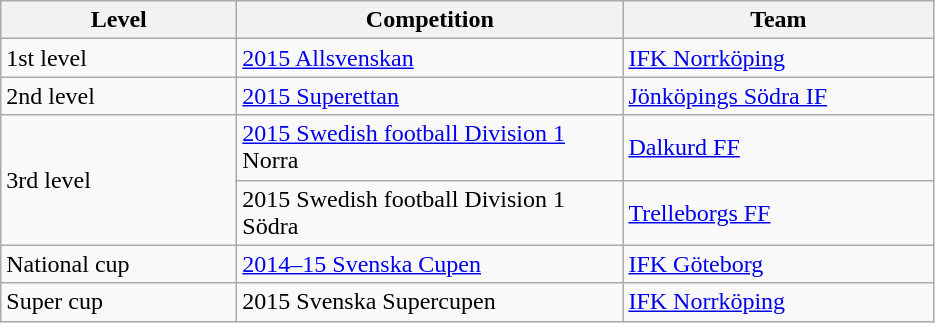<table class="wikitable" style="text-align: left;">
<tr>
<th style="width: 150px;">Level</th>
<th style="width: 250px;">Competition</th>
<th style="width: 200px;">Team</th>
</tr>
<tr>
<td>1st level</td>
<td><a href='#'>2015 Allsvenskan</a></td>
<td><a href='#'>IFK Norrköping</a></td>
</tr>
<tr>
<td>2nd level</td>
<td><a href='#'>2015 Superettan</a></td>
<td><a href='#'>Jönköpings Södra IF</a></td>
</tr>
<tr>
<td rowspan="2">3rd level</td>
<td><a href='#'>2015 Swedish football Division 1</a> Norra</td>
<td><a href='#'>Dalkurd FF</a></td>
</tr>
<tr>
<td>2015 Swedish football Division 1 Södra</td>
<td><a href='#'>Trelleborgs FF</a></td>
</tr>
<tr>
<td>National cup</td>
<td><a href='#'>2014–15 Svenska Cupen</a></td>
<td><a href='#'>IFK Göteborg</a></td>
</tr>
<tr>
<td>Super cup</td>
<td>2015 Svenska Supercupen</td>
<td><a href='#'>IFK Norrköping</a></td>
</tr>
</table>
